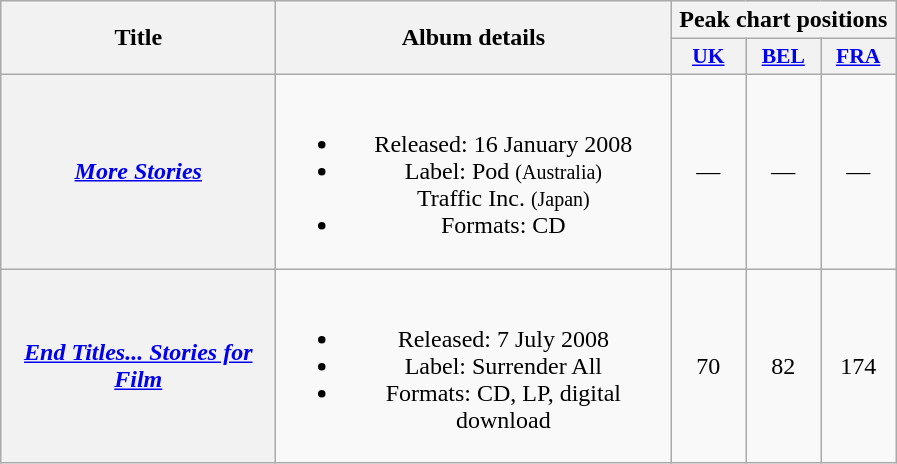<table class="wikitable plainrowheaders" style="text-align:center;" border="1">
<tr>
<th scope="col" rowspan="2" style="width:11em;">Title</th>
<th scope="col" rowspan="2" style="width:16em;">Album details</th>
<th scope="col" colspan="3">Peak chart positions</th>
</tr>
<tr>
<th scope="col" style="width:3em;font-size:90%;"><a href='#'>UK</a><br></th>
<th scope="col" style="width:3em;font-size:90%;"><a href='#'>BEL</a><br></th>
<th scope="col" style="width:3em;font-size:90%;"><a href='#'>FRA</a><br></th>
</tr>
<tr>
<th scope="row"><em><a href='#'>More Stories</a></em></th>
<td><br><ul><li>Released: 16 January 2008</li><li>Label: Pod <small>(Australia)</small><br>Traffic Inc. <small>(Japan)</small></li><li>Formats: CD</li></ul></td>
<td>—</td>
<td>—</td>
<td>—</td>
</tr>
<tr>
<th scope="row"><em><a href='#'>End Titles... Stories for Film</a></em></th>
<td><br><ul><li>Released: 7 July 2008</li><li>Label: Surrender All</li><li>Formats: CD, LP, digital download</li></ul></td>
<td>70</td>
<td>82</td>
<td>174</td>
</tr>
</table>
